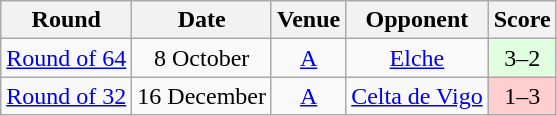<table class="wikitable" style="text-align:center;">
<tr>
<th>Round</th>
<th>Date</th>
<th>Venue</th>
<th>Opponent</th>
<th>Score</th>
</tr>
<tr>
<td><a href='#'>Round of 64</a></td>
<td>8 October</td>
<td><a href='#'>A</a></td>
<td><a href='#'>Elche</a></td>
<td bgcolor="#DFFFDF">3–2</td>
</tr>
<tr>
<td><a href='#'>Round of 32</a></td>
<td>16 December</td>
<td><a href='#'>A</a></td>
<td><a href='#'>Celta de Vigo</a></td>
<td bgcolor="#FFCFCF">1–3</td>
</tr>
</table>
